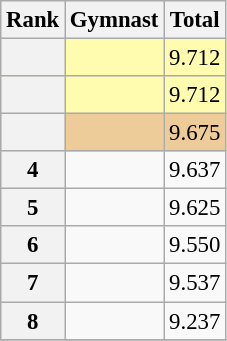<table class="wikitable sortable" style="text-align:center; font-size:95%">
<tr>
<th scope=col>Rank</th>
<th scope=col>Gymnast</th>
<th scope=col>Total</th>
</tr>
<tr bgcolor=fffcaf>
<th scope=row style="text-align:center"></th>
<td align=left></td>
<td>9.712</td>
</tr>
<tr bgcolor=fffcaf>
<th scope=row style="text-align:center"></th>
<td align=left></td>
<td>9.712</td>
</tr>
<tr bgcolor=eecc99>
<th scope=row style="text-align:center"></th>
<td align=left></td>
<td>9.675</td>
</tr>
<tr>
<th scope=row style="text-align:center">4</th>
<td align=left></td>
<td>9.637</td>
</tr>
<tr>
<th scope=row style="text-align:center">5</th>
<td align=left></td>
<td>9.625</td>
</tr>
<tr>
<th scope=row style="text-align:center">6</th>
<td align=left></td>
<td>9.550</td>
</tr>
<tr>
<th scope=row style="text-align:center">7</th>
<td align=left></td>
<td>9.537</td>
</tr>
<tr>
<th scope=row style="text-align:center">8</th>
<td align=left></td>
<td>9.237</td>
</tr>
<tr>
</tr>
</table>
